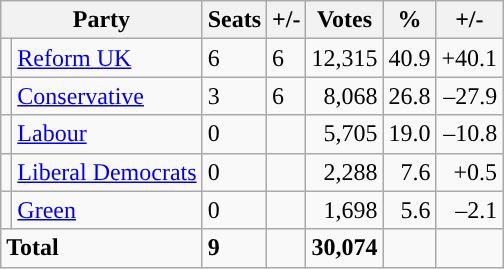<table class="wikitable sortable">
<tr>
<th colspan="2">Party</th>
<th>Seats</th>
<th>+/-</th>
<th>Votes</th>
<th>%</th>
<th>+/-</th>
</tr>
<tr>
<td style="background-color: "></td>
<td><a href='#'>Reform UK</a></td>
<td>6</td>
<td> 6</td>
<td style="text-align:right;">12,315</td>
<td style="text-align:right;">40.9</td>
<td style="text-align:right;">+40.1</td>
</tr>
<tr>
<td style="background-color: "></td>
<td><a href='#'>Conservative</a></td>
<td>3</td>
<td> 6</td>
<td style="text-align:right;">8,068</td>
<td style="text-align:right;">26.8</td>
<td style="text-align:right;">–27.9</td>
</tr>
<tr>
<td style="background-color: "></td>
<td><a href='#'>Labour</a></td>
<td>0</td>
<td></td>
<td style="text-align:right;">5,705</td>
<td style="text-align:right;">19.0</td>
<td style="text-align:right;">–10.8</td>
</tr>
<tr>
<td style="background-color: "></td>
<td><a href='#'>Liberal Democrats</a></td>
<td>0</td>
<td></td>
<td style="text-align:right;">2,288</td>
<td style="text-align:right;">7.6</td>
<td style="text-align:right;">+0.5</td>
</tr>
<tr>
<td style="background-color: "></td>
<td><a href='#'>Green</a></td>
<td>0</td>
<td></td>
<td style="text-align:right;">1,698</td>
<td style="text-align:right;">5.6</td>
<td style="text-align:right;">–2.1</td>
</tr>
<tr>
<td colspan="2"><strong>Total</strong></td>
<td><strong>9</strong></td>
<td></td>
<td style="text-align:right;"><strong>30,074</strong></td>
<td style="text-align:right;"></td>
<td style="text-align:right;"></td>
</tr>
</table>
